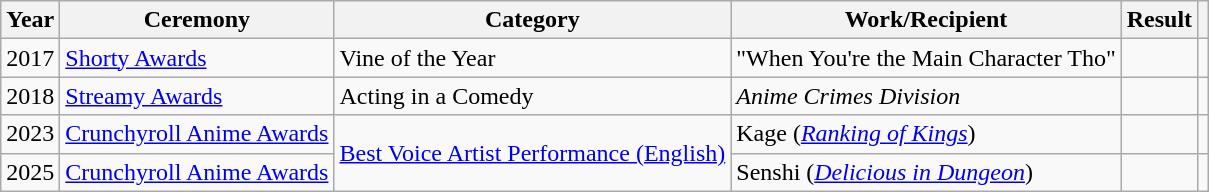<table class="wikitable sortable">
<tr>
<th>Year</th>
<th>Ceremony</th>
<th>Category</th>
<th>Work/Recipient</th>
<th>Result</th>
<th class="unsortable"></th>
</tr>
<tr>
<td>2017</td>
<td><a href='#'>Shorty Awards</a></td>
<td>Vine of the Year</td>
<td>"When You're the Main Character Tho"</td>
<td></td>
<td></td>
</tr>
<tr>
<td>2018</td>
<td><a href='#'>Streamy Awards</a></td>
<td>Acting in a Comedy</td>
<td><em>Anime Crimes Division</em></td>
<td></td>
<td></td>
</tr>
<tr>
<td>2023</td>
<td><a href='#'>Crunchyroll Anime Awards</a></td>
<td rowspan="2"><a href='#'>Best Voice Artist Performance (English)</a></td>
<td>Kage (<em><a href='#'>Ranking of Kings</a></em>)</td>
<td></td>
<td></td>
</tr>
<tr>
<td>2025</td>
<td><a href='#'>Crunchyroll Anime Awards</a></td>
<td>Senshi (<em><a href='#'>Delicious in Dungeon</a></em>)</td>
<td></td>
<td></td>
</tr>
</table>
